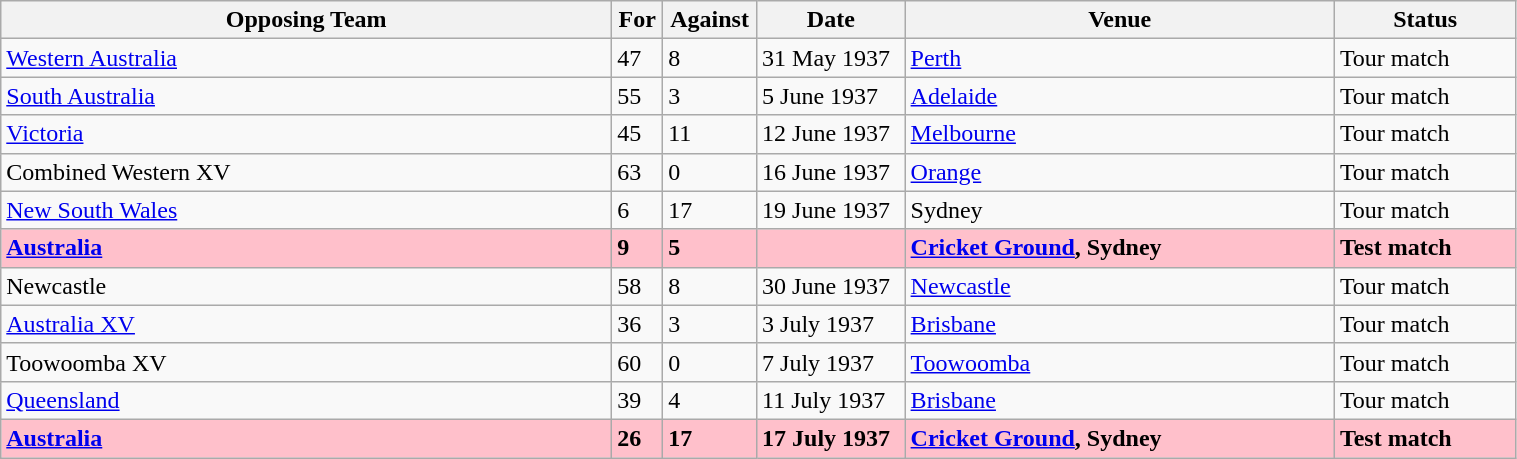<table class = "wikitable" style="width: 80%; border: 1px solid darkgray">
<tr>
<th scope="col" width="37%">Opposing Team</th>
<th scope="col" width="2%">For</th>
<th scope="col" width="3%">Against</th>
<th scope="col" width="9%">Date</th>
<th scope="col" width="26%">Venue</th>
<th scope="col" width="11%">Status</th>
</tr>
<tr>
<td> <a href='#'>Western Australia</a></td>
<td>47</td>
<td>8</td>
<td>31 May 1937</td>
<td><a href='#'>Perth</a></td>
<td>Tour match</td>
</tr>
<tr>
<td> <a href='#'>South Australia</a></td>
<td>55</td>
<td>3</td>
<td>5 June 1937</td>
<td><a href='#'>Adelaide</a></td>
<td>Tour match</td>
</tr>
<tr>
<td> <a href='#'>Victoria</a></td>
<td>45</td>
<td>11</td>
<td>12 June 1937</td>
<td><a href='#'>Melbourne</a></td>
<td>Tour match</td>
</tr>
<tr>
<td>Combined Western XV</td>
<td>63</td>
<td>0</td>
<td>16 June 1937</td>
<td><a href='#'>Orange</a></td>
<td>Tour match</td>
</tr>
<tr>
<td> <a href='#'>New South Wales</a></td>
<td>6</td>
<td>17</td>
<td>19 June 1937</td>
<td>Sydney</td>
<td>Tour match</td>
</tr>
<tr bgcolor=pink>
<td> <strong><a href='#'>Australia</a></strong></td>
<td><strong>9</strong></td>
<td><strong>5</strong></td>
<td><strong></strong></td>
<td><strong><a href='#'>Cricket Ground</a>, Sydney</strong></td>
<td><strong>Test match</strong></td>
</tr>
<tr>
<td>Newcastle</td>
<td>58</td>
<td>8</td>
<td>30 June 1937</td>
<td><a href='#'>Newcastle</a></td>
<td>Tour match</td>
</tr>
<tr>
<td> <a href='#'>Australia XV</a></td>
<td>36</td>
<td>3</td>
<td>3 July 1937</td>
<td><a href='#'>Brisbane</a></td>
<td>Tour match</td>
</tr>
<tr>
<td>Toowoomba XV</td>
<td>60</td>
<td>0</td>
<td>7 July 1937</td>
<td><a href='#'>Toowoomba</a></td>
<td>Tour match</td>
</tr>
<tr>
<td> <a href='#'>Queensland</a></td>
<td>39</td>
<td>4</td>
<td>11 July 1937</td>
<td><a href='#'>Brisbane</a></td>
<td>Tour match</td>
</tr>
<tr bgcolor=pink>
<td> <strong><a href='#'>Australia</a></strong></td>
<td><strong>26</strong></td>
<td><strong>17</strong></td>
<td><strong>17 July 1937</strong></td>
<td><strong><a href='#'>Cricket Ground</a>, Sydney</strong></td>
<td><strong>Test match</strong></td>
</tr>
</table>
